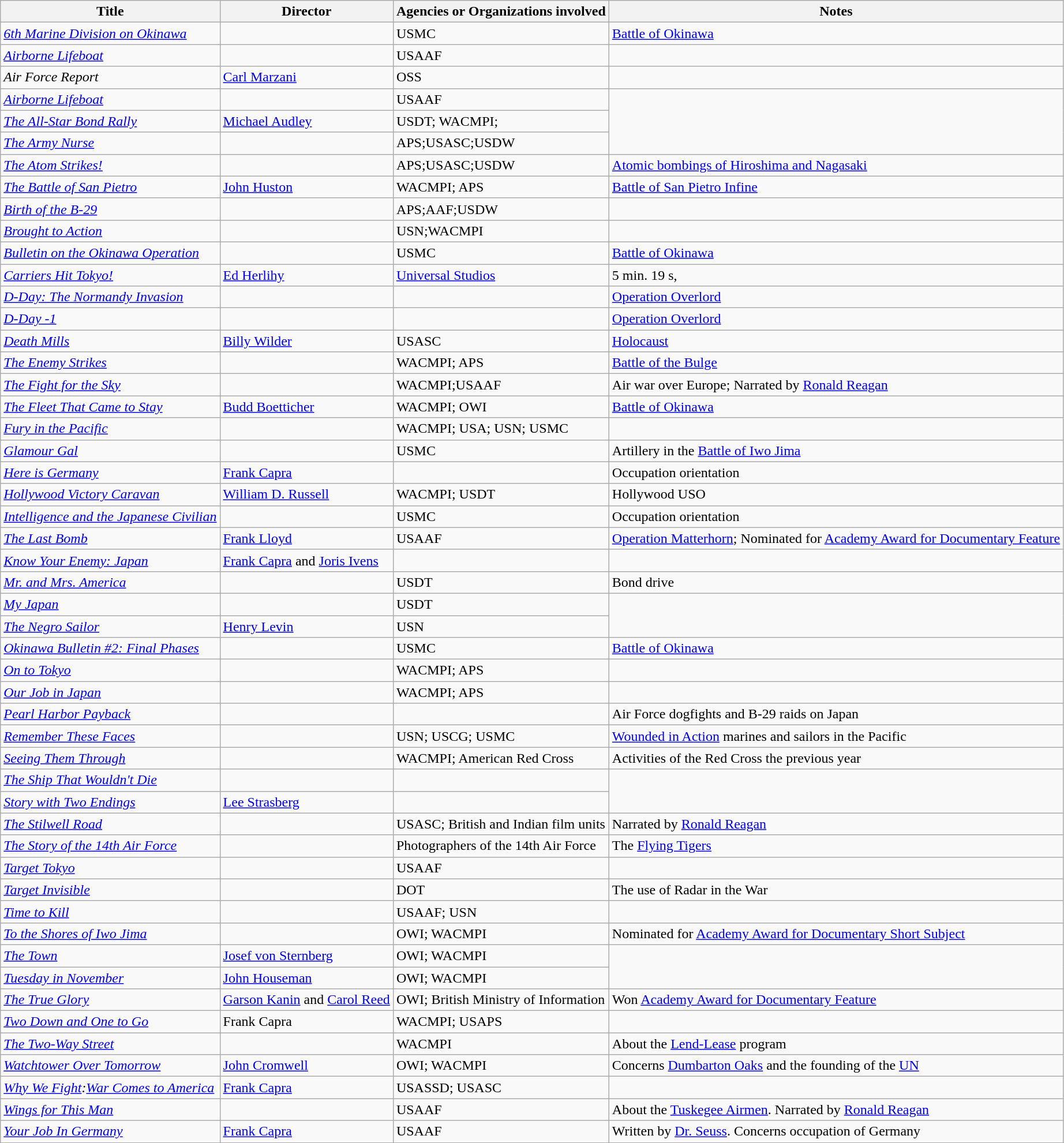<table class="wikitable">
<tr>
<th>Title</th>
<th>Director</th>
<th>Agencies or Organizations involved</th>
<th>Notes</th>
</tr>
<tr>
<td><em><a href='#'>6th Marine Division on Okinawa</a></em></td>
<td></td>
<td>USMC</td>
<td><a href='#'>Battle of Okinawa</a></td>
</tr>
<tr>
<td><em><a href='#'>Airborne Lifeboat</a></em></td>
<td></td>
<td>USAAF</td>
</tr>
<tr>
<td><em>Air Force Report</em></td>
<td><a href='#'>Carl Marzani</a></td>
<td>OSS</td>
<td></td>
</tr>
<tr>
<td><em><a href='#'>Airborne Lifeboat</a></em></td>
<td></td>
<td>USAAF</td>
</tr>
<tr>
<td><em><a href='#'>The All-Star Bond Rally</a></em></td>
<td><a href='#'>Michael Audley</a></td>
<td>USDT; WACMPI;</td>
</tr>
<tr>
<td><em><a href='#'>The Army Nurse</a></em></td>
<td></td>
<td>APS;USASC;USDW</td>
</tr>
<tr>
<td><em><a href='#'>The Atom Strikes!</a></em></td>
<td></td>
<td>APS;USASC;USDW</td>
<td><a href='#'>Atomic bombings of Hiroshima and Nagasaki</a></td>
</tr>
<tr>
<td><em><a href='#'>The Battle of San Pietro</a></em></td>
<td><a href='#'>John Huston</a></td>
<td>WACMPI; APS</td>
<td><a href='#'>Battle of San Pietro Infine</a></td>
</tr>
<tr>
<td><em><a href='#'>Birth of the B-29</a></em></td>
<td></td>
<td>APS;AAF;USDW</td>
<td></td>
</tr>
<tr>
<td><em><a href='#'>Brought to Action</a></em></td>
<td></td>
<td>USN;WACMPI</td>
<td></td>
</tr>
<tr>
<td><em><a href='#'>Bulletin on the Okinawa Operation</a></em></td>
<td></td>
<td>USMC</td>
<td><a href='#'>Battle of Okinawa</a></td>
</tr>
<tr>
<td><em><a href='#'>Carriers Hit Tokyo!</a></em></td>
<td><a href='#'>Ed Herlihy</a></td>
<td><a href='#'>Universal Studios</a></td>
<td>5 min. 19 s, </td>
</tr>
<tr>
<td><em><a href='#'>D-Day: The Normandy Invasion</a></em></td>
<td></td>
<td></td>
<td><a href='#'>Operation Overlord</a></td>
</tr>
<tr>
<td><em><a href='#'>D-Day -1</a></em></td>
<td></td>
<td></td>
<td><a href='#'>Operation Overlord</a></td>
</tr>
<tr>
<td><em><a href='#'>Death Mills</a></em></td>
<td><a href='#'>Billy Wilder</a></td>
<td>USASC</td>
<td><a href='#'>Holocaust</a></td>
</tr>
<tr>
<td><em><a href='#'>The Enemy Strikes</a></em></td>
<td></td>
<td>WACMPI; APS</td>
<td><a href='#'>Battle of the Bulge</a></td>
</tr>
<tr>
<td><em><a href='#'>The Fight for the Sky</a></em></td>
<td></td>
<td>WACMPI;USAAF</td>
<td>Air war over Europe; Narrated by <a href='#'>Ronald Reagan</a></td>
</tr>
<tr>
<td><em><a href='#'>The Fleet That Came to Stay</a></em></td>
<td><a href='#'>Budd Boetticher</a></td>
<td>WACMPI; OWI</td>
<td><a href='#'>Battle of Okinawa</a></td>
</tr>
<tr>
<td><em><a href='#'>Fury in the Pacific</a></em></td>
<td></td>
<td>WACMPI; USA; USN; USMC</td>
<td></td>
</tr>
<tr>
<td><em><a href='#'>Glamour Gal</a></em></td>
<td></td>
<td>USMC</td>
<td>Artillery in the <a href='#'>Battle of Iwo Jima</a></td>
</tr>
<tr>
<td><em><a href='#'>Here is Germany</a></em></td>
<td><a href='#'>Frank Capra</a></td>
<td></td>
<td>Occupation orientation</td>
</tr>
<tr>
<td><em><a href='#'>Hollywood Victory Caravan</a></em></td>
<td><a href='#'>William D. Russell</a></td>
<td>WACMPI; USDT</td>
<td>Hollywood USO</td>
</tr>
<tr>
<td><em><a href='#'>Intelligence and the Japanese Civilian</a></em></td>
<td></td>
<td>USMC</td>
<td>Occupation orientation</td>
</tr>
<tr>
<td><em><a href='#'>The Last Bomb</a></em></td>
<td><a href='#'>Frank Lloyd</a></td>
<td>USAAF</td>
<td><a href='#'>Operation Matterhorn</a>; Nominated for <a href='#'>Academy Award for Documentary Feature</a></td>
</tr>
<tr>
<td><em><a href='#'>Know Your Enemy: Japan</a></em></td>
<td><a href='#'>Frank Capra</a> and <a href='#'>Joris Ivens</a></td>
<td></td>
<td></td>
</tr>
<tr>
<td><em><a href='#'>Mr. and Mrs. America</a></em></td>
<td></td>
<td>USDT</td>
<td>Bond drive</td>
</tr>
<tr>
<td><em><a href='#'>My Japan</a></em></td>
<td></td>
<td>USDT</td>
</tr>
<tr>
<td><em><a href='#'>The Negro Sailor</a></em></td>
<td><a href='#'>Henry Levin</a></td>
<td>USN</td>
</tr>
<tr>
<td><em><a href='#'>Okinawa Bulletin #2: Final Phases</a></em></td>
<td></td>
<td>USMC</td>
<td><a href='#'>Battle of Okinawa</a></td>
</tr>
<tr>
<td><em><a href='#'>On to Tokyo</a></em></td>
<td></td>
<td>WACMPI; APS</td>
<td></td>
</tr>
<tr>
<td><em><a href='#'>Our Job in Japan</a></em></td>
<td></td>
<td>WACMPI; APS</td>
<td></td>
</tr>
<tr>
<td><em><a href='#'>Pearl Harbor Payback</a></em></td>
<td></td>
<td></td>
<td>Air Force dogfights and B-29 raids on Japan</td>
</tr>
<tr>
<td><em><a href='#'>Remember These Faces</a></em></td>
<td></td>
<td>USN; USCG; USMC</td>
<td><a href='#'>Wounded in Action</a> marines and sailors in the Pacific</td>
</tr>
<tr>
<td><em><a href='#'>Seeing Them Through</a></em></td>
<td></td>
<td>WACMPI; American Red Cross</td>
<td>Activities of the Red Cross the previous year</td>
</tr>
<tr>
<td><em><a href='#'>The Ship That Wouldn't Die</a></em></td>
<td></td>
<td></td>
</tr>
<tr>
<td><em><a href='#'>Story with Two Endings</a></em></td>
<td><a href='#'>Lee Strasberg</a></td>
<td></td>
</tr>
<tr>
<td><em><a href='#'>The Stilwell Road</a></em></td>
<td></td>
<td>USASC; British and Indian film units</td>
<td>Narrated by <a href='#'>Ronald Reagan</a></td>
</tr>
<tr>
<td><em><a href='#'>The Story of the 14th Air Force</a></em></td>
<td></td>
<td>Photographers of the 14th Air Force</td>
<td>The <a href='#'>Flying Tigers</a></td>
</tr>
<tr>
<td><em><a href='#'>Target Tokyo</a></em></td>
<td></td>
<td>USAAF</td>
</tr>
<tr>
<td><em><a href='#'>Target Invisible</a></em></td>
<td></td>
<td>DOT</td>
<td>The use of Radar in the War</td>
</tr>
<tr>
<td><em><a href='#'>Time to Kill</a></em></td>
<td></td>
<td>USAAF; USN</td>
</tr>
<tr>
<td><em><a href='#'>To the Shores of Iwo Jima</a></em></td>
<td></td>
<td>OWI; WACMPI</td>
<td>Nominated for <a href='#'>Academy Award for Documentary Short Subject</a></td>
</tr>
<tr>
<td><em><a href='#'>The Town</a></em></td>
<td><a href='#'>Josef von Sternberg</a></td>
<td>OWI; WACMPI</td>
</tr>
<tr>
<td><em><a href='#'>Tuesday in November</a></em></td>
<td><a href='#'>John Houseman</a></td>
<td>OWI; WACMPI</td>
</tr>
<tr>
<td><em><a href='#'>The True Glory</a></em></td>
<td><a href='#'>Garson Kanin</a> and <a href='#'>Carol Reed</a></td>
<td>OWI; British Ministry of Information</td>
<td>Won <a href='#'>Academy Award for Documentary Feature</a></td>
</tr>
<tr>
<td><em><a href='#'>Two Down and One to Go</a></em></td>
<td>Frank Capra</td>
<td>WACMPI; USAPS</td>
</tr>
<tr>
<td><em><a href='#'>The Two-Way Street</a></em></td>
<td></td>
<td>WACMPI</td>
<td>About the <a href='#'>Lend-Lease</a> program</td>
</tr>
<tr>
<td><em><a href='#'>Watchtower Over Tomorrow</a></em></td>
<td><a href='#'>John Cromwell</a></td>
<td>OWI; WACMPI</td>
<td>Concerns <a href='#'>Dumbarton Oaks</a> and the founding of the <a href='#'>UN</a></td>
</tr>
<tr>
<td><em><a href='#'>Why We Fight</a>:<a href='#'>War Comes to America</a></em></td>
<td><a href='#'>Frank Capra</a></td>
<td>USASSD; USASC</td>
</tr>
<tr>
<td><em><a href='#'>Wings for This Man</a></em></td>
<td></td>
<td>USAAF</td>
<td>About the <a href='#'>Tuskegee Airmen</a>. Narrated by <a href='#'>Ronald Reagan</a></td>
</tr>
<tr>
<td><em><a href='#'>Your Job In Germany</a></em></td>
<td><a href='#'>Frank Capra</a></td>
<td>USAAF</td>
<td>Written by <a href='#'>Dr. Seuss</a>. Concerns occupation of Germany</td>
</tr>
</table>
